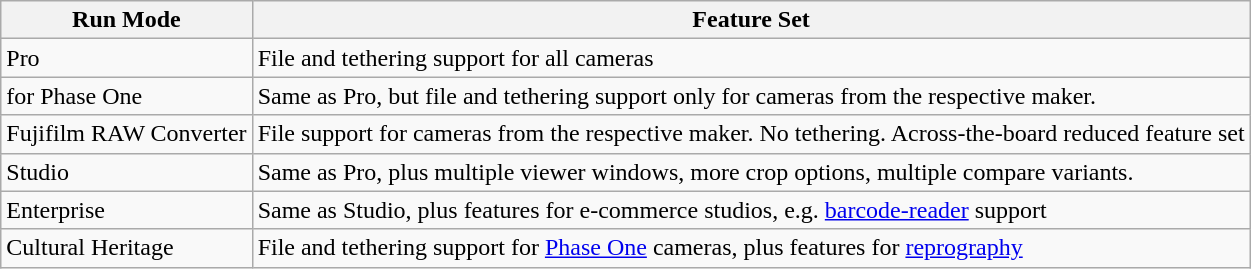<table class="wikitable">
<tr>
<th>Run Mode</th>
<th>Feature Set</th>
</tr>
<tr>
<td>Pro</td>
<td>File and tethering support for all cameras</td>
</tr>
<tr>
<td>for Phase One</td>
<td>Same as Pro, but file and tethering support only for cameras from the respective maker.</td>
</tr>
<tr>
<td>Fujifilm RAW Converter</td>
<td>File support for cameras from the respective maker. No tethering. Across-the-board reduced feature set</td>
</tr>
<tr>
<td>Studio</td>
<td>Same as Pro, plus multiple viewer windows, more crop options, multiple compare variants.</td>
</tr>
<tr>
<td>Enterprise</td>
<td>Same as Studio, plus features for e-commerce studios, e.g. <a href='#'>barcode-reader</a> support</td>
</tr>
<tr>
<td>Cultural Heritage</td>
<td>File and tethering support for <a href='#'>Phase One</a> cameras, plus features for <a href='#'>reprography</a></td>
</tr>
</table>
